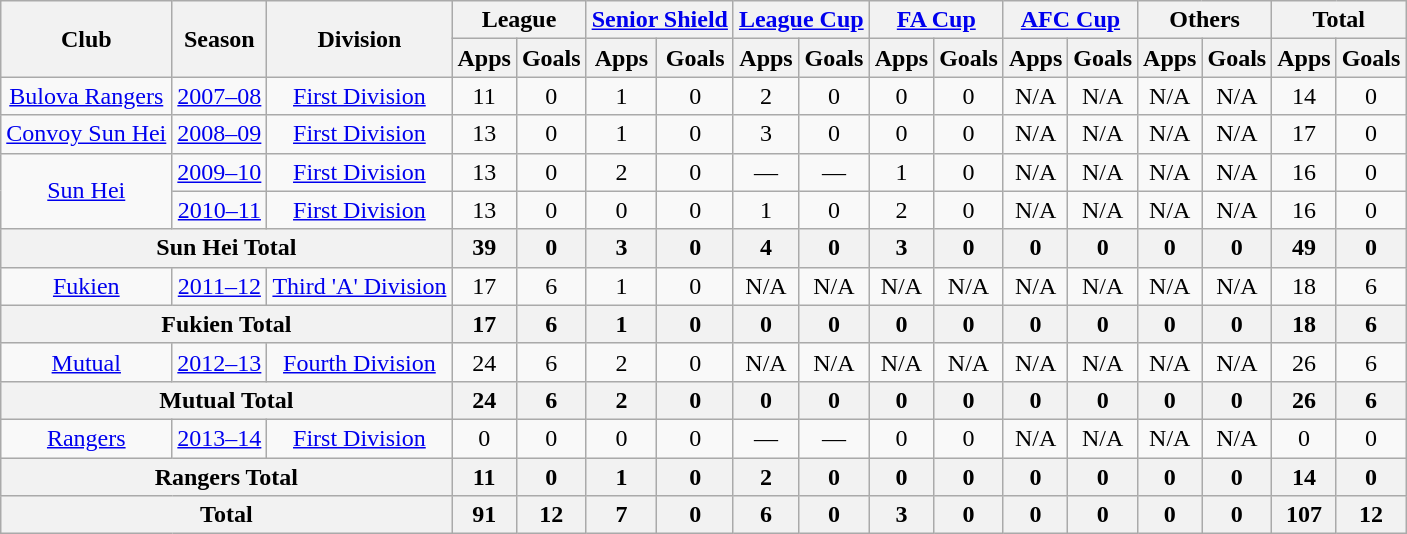<table class="wikitable" style="text-align: center;">
<tr>
<th rowspan="2">Club</th>
<th rowspan="2">Season</th>
<th rowspan="2">Division</th>
<th colspan="2">League</th>
<th colspan="2"><a href='#'>Senior Shield</a></th>
<th colspan="2"><a href='#'>League Cup</a></th>
<th colspan="2"><a href='#'>FA Cup</a></th>
<th colspan="2"><a href='#'>AFC Cup</a></th>
<th colspan="2">Others</th>
<th colspan="2">Total</th>
</tr>
<tr>
<th>Apps</th>
<th>Goals</th>
<th>Apps</th>
<th>Goals</th>
<th>Apps</th>
<th>Goals</th>
<th>Apps</th>
<th>Goals</th>
<th>Apps</th>
<th>Goals</th>
<th>Apps</th>
<th>Goals</th>
<th>Apps</th>
<th>Goals</th>
</tr>
<tr>
<td rowspan="1" valign="center"><a href='#'>Bulova Rangers</a></td>
<td><a href='#'>2007–08</a></td>
<td><a href='#'>First Division</a></td>
<td>11</td>
<td>0</td>
<td>1</td>
<td>0</td>
<td>2</td>
<td>0</td>
<td>0</td>
<td>0</td>
<td>N/A</td>
<td>N/A</td>
<td>N/A</td>
<td>N/A</td>
<td>14</td>
<td>0</td>
</tr>
<tr>
<td rowspan="1" valign="center"><a href='#'>Convoy Sun Hei</a></td>
<td><a href='#'>2008–09</a></td>
<td><a href='#'>First Division</a></td>
<td>13</td>
<td>0</td>
<td>1</td>
<td>0</td>
<td>3</td>
<td>0</td>
<td>0</td>
<td>0</td>
<td>N/A</td>
<td>N/A</td>
<td>N/A</td>
<td>N/A</td>
<td>17</td>
<td>0</td>
</tr>
<tr>
<td rowspan="2" valign="center"><a href='#'>Sun Hei</a></td>
<td><a href='#'>2009–10</a></td>
<td><a href='#'>First Division</a></td>
<td>13</td>
<td>0</td>
<td>2</td>
<td>0</td>
<td>—</td>
<td>—</td>
<td>1</td>
<td>0</td>
<td>N/A</td>
<td>N/A</td>
<td>N/A</td>
<td>N/A</td>
<td>16</td>
<td>0</td>
</tr>
<tr>
<td><a href='#'>2010–11</a></td>
<td><a href='#'>First Division</a></td>
<td>13</td>
<td>0</td>
<td>0</td>
<td>0</td>
<td>1</td>
<td>0</td>
<td>2</td>
<td>0</td>
<td>N/A</td>
<td>N/A</td>
<td>N/A</td>
<td>N/A</td>
<td>16</td>
<td>0</td>
</tr>
<tr>
<th colspan="3">Sun Hei Total</th>
<th>39</th>
<th>0</th>
<th>3</th>
<th>0</th>
<th>4</th>
<th>0</th>
<th>3</th>
<th>0</th>
<th>0</th>
<th>0</th>
<th>0</th>
<th>0</th>
<th>49</th>
<th>0</th>
</tr>
<tr>
<td rowspan="1" valign="center"><a href='#'>Fukien</a></td>
<td><a href='#'>2011–12</a></td>
<td><a href='#'>Third 'A' Division</a></td>
<td>17</td>
<td>6</td>
<td>1</td>
<td>0</td>
<td>N/A</td>
<td>N/A</td>
<td>N/A</td>
<td>N/A</td>
<td>N/A</td>
<td>N/A</td>
<td>N/A</td>
<td>N/A</td>
<td>18</td>
<td>6</td>
</tr>
<tr>
<th colspan="3">Fukien Total</th>
<th>17</th>
<th>6</th>
<th>1</th>
<th>0</th>
<th>0</th>
<th>0</th>
<th>0</th>
<th>0</th>
<th>0</th>
<th>0</th>
<th>0</th>
<th>0</th>
<th>18</th>
<th>6</th>
</tr>
<tr>
<td rowspan="1" valign="center"><a href='#'>Mutual</a></td>
<td><a href='#'>2012–13</a></td>
<td><a href='#'>Fourth Division</a></td>
<td>24</td>
<td>6</td>
<td>2</td>
<td>0</td>
<td>N/A</td>
<td>N/A</td>
<td>N/A</td>
<td>N/A</td>
<td>N/A</td>
<td>N/A</td>
<td>N/A</td>
<td>N/A</td>
<td>26</td>
<td>6</td>
</tr>
<tr>
<th colspan="3">Mutual Total</th>
<th>24</th>
<th>6</th>
<th>2</th>
<th>0</th>
<th>0</th>
<th>0</th>
<th>0</th>
<th>0</th>
<th>0</th>
<th>0</th>
<th>0</th>
<th>0</th>
<th>26</th>
<th>6</th>
</tr>
<tr>
<td rowspan="1" valign="center"><a href='#'>Rangers</a></td>
<td><a href='#'>2013–14</a></td>
<td><a href='#'>First Division</a></td>
<td>0</td>
<td>0</td>
<td>0</td>
<td>0</td>
<td>—</td>
<td>—</td>
<td>0</td>
<td>0</td>
<td>N/A</td>
<td>N/A</td>
<td>N/A</td>
<td>N/A</td>
<td>0</td>
<td>0</td>
</tr>
<tr>
<th colspan="3">Rangers Total</th>
<th>11</th>
<th>0</th>
<th>1</th>
<th>0</th>
<th>2</th>
<th>0</th>
<th>0</th>
<th>0</th>
<th>0</th>
<th>0</th>
<th>0</th>
<th>0</th>
<th>14</th>
<th>0</th>
</tr>
<tr>
<th colspan="3">Total</th>
<th>91</th>
<th>12</th>
<th>7</th>
<th>0</th>
<th>6</th>
<th>0</th>
<th>3</th>
<th>0</th>
<th>0</th>
<th>0</th>
<th>0</th>
<th>0</th>
<th>107</th>
<th>12</th>
</tr>
</table>
